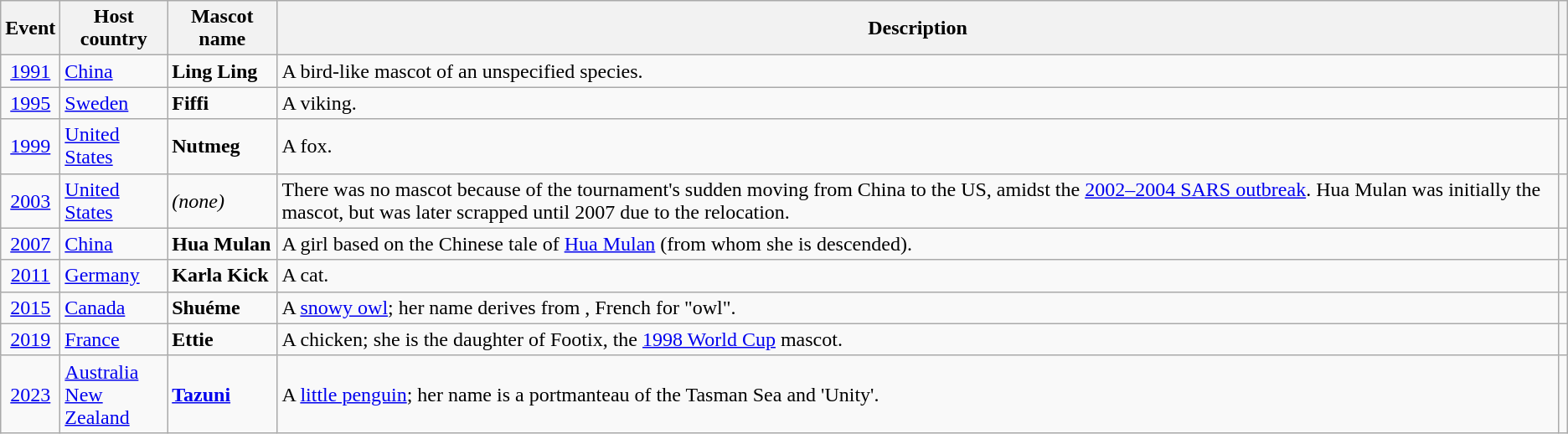<table class="wikitable">
<tr>
<th>Event</th>
<th>Host <br>country</th>
<th>Mascot name</th>
<th>Description</th>
<th></th>
</tr>
<tr>
<td align=center><a href='#'>1991</a></td>
<td><a href='#'>China</a></td>
<td><strong>Ling Ling</strong></td>
<td>A bird-like mascot of an unspecified species.</td>
<td></td>
</tr>
<tr>
<td align=center><a href='#'>1995</a></td>
<td><a href='#'>Sweden</a></td>
<td><strong>Fiffi</strong></td>
<td>A viking.</td>
<td></td>
</tr>
<tr>
<td align=center><a href='#'>1999</a></td>
<td><a href='#'>United States</a></td>
<td><strong>Nutmeg</strong></td>
<td>A fox.</td>
<td></td>
</tr>
<tr>
<td align=center><a href='#'>2003</a></td>
<td><a href='#'>United States</a></td>
<td><em>(none)</em></td>
<td>There was no mascot because of the tournament's sudden moving from China to the US, amidst the <a href='#'>2002–2004 SARS outbreak</a>. Hua Mulan was initially the mascot, but was later scrapped until 2007 due to the relocation.</td>
<td></td>
</tr>
<tr>
<td align=center><a href='#'>2007</a></td>
<td><a href='#'>China</a></td>
<td><strong>Hua Mulan</strong></td>
<td>A girl based on the Chinese tale of <a href='#'>Hua Mulan</a> (from whom she is descended).</td>
<td></td>
</tr>
<tr>
<td align=center><a href='#'>2011</a></td>
<td><a href='#'>Germany</a></td>
<td><strong>Karla Kick</strong></td>
<td>A cat.</td>
<td></td>
</tr>
<tr>
<td align=center><a href='#'>2015</a></td>
<td><a href='#'>Canada</a></td>
<td><strong>Shuéme</strong></td>
<td>A <a href='#'>snowy owl</a>; her name derives from , French for "owl".</td>
<td></td>
</tr>
<tr>
<td align=center><a href='#'>2019</a></td>
<td><a href='#'>France</a></td>
<td><strong>Ettie</strong></td>
<td>A chicken; she is the daughter of Footix, the <a href='#'>1998 World Cup</a> mascot.</td>
<td></td>
</tr>
<tr>
<td align=center><a href='#'>2023</a></td>
<td><a href='#'>Australia</a><br><a href='#'>New Zealand</a></td>
<td><strong><a href='#'>Tazuni</a></strong></td>
<td>A <a href='#'>little penguin</a>; her name is a portmanteau of the Tasman Sea and 'Unity'.</td>
<td></td>
</tr>
</table>
